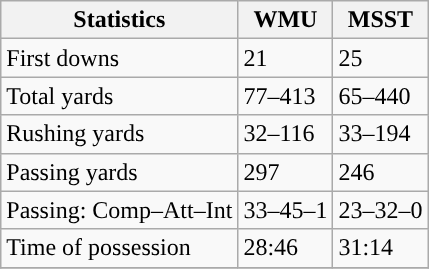<table class="wikitable" style="float: left;">
<tr>
<th>Statistics</th>
<th>WMU</th>
<th>MSST</th>
</tr>
<tr>
<td>First downs</td>
<td>21</td>
<td>25</td>
</tr>
<tr>
<td>Total yards</td>
<td>77–413</td>
<td>65–440</td>
</tr>
<tr>
<td>Rushing yards</td>
<td>32–116</td>
<td>33–194</td>
</tr>
<tr>
<td>Passing yards</td>
<td>297</td>
<td>246</td>
</tr>
<tr>
<td>Passing: Comp–Att–Int</td>
<td>33–45–1</td>
<td>23–32–0</td>
</tr>
<tr>
<td>Time of possession</td>
<td>28:46</td>
<td>31:14</td>
</tr>
<tr>
</tr>
</table>
